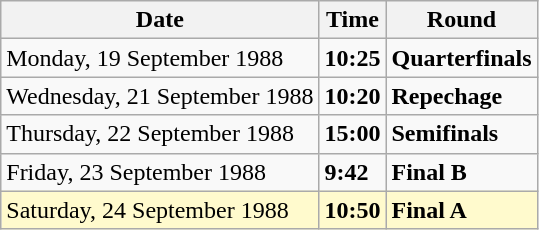<table class="wikitable">
<tr>
<th>Date</th>
<th>Time</th>
<th>Round</th>
</tr>
<tr>
<td>Monday, 19 September 1988</td>
<td><strong>10:25</strong></td>
<td><strong>Quarterfinals</strong></td>
</tr>
<tr>
<td>Wednesday, 21 September 1988</td>
<td><strong>10:20</strong></td>
<td><strong>Repechage</strong></td>
</tr>
<tr>
<td>Thursday, 22 September 1988</td>
<td><strong>15:00</strong></td>
<td><strong>Semifinals</strong></td>
</tr>
<tr>
<td>Friday, 23 September 1988</td>
<td><strong>9:42</strong></td>
<td><strong>Final B</strong></td>
</tr>
<tr style=background:lemonchiffon>
<td>Saturday, 24 September 1988</td>
<td><strong>10:50</strong></td>
<td><strong>Final A</strong></td>
</tr>
</table>
